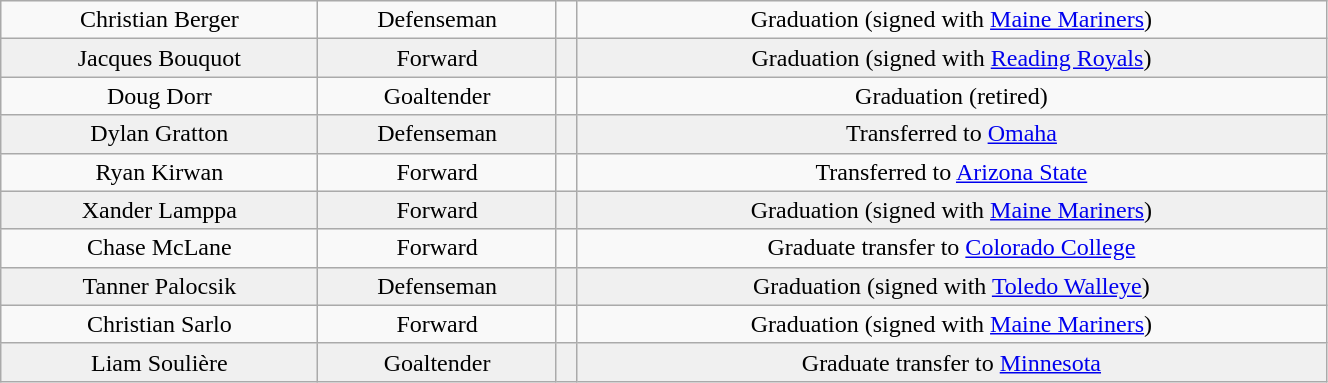<table class="wikitable" width="70%">
<tr align="center" bgcolor="">
<td>Christian Berger</td>
<td>Defenseman</td>
<td></td>
<td>Graduation (signed with <a href='#'>Maine Mariners</a>)</td>
</tr>
<tr align="center" bgcolor="f0f0f0">
<td>Jacques Bouquot</td>
<td>Forward</td>
<td></td>
<td>Graduation (signed with <a href='#'>Reading Royals</a>)</td>
</tr>
<tr align="center" bgcolor="">
<td>Doug Dorr</td>
<td>Goaltender</td>
<td></td>
<td>Graduation (retired)</td>
</tr>
<tr align="center" bgcolor="f0f0f0">
<td>Dylan Gratton</td>
<td>Defenseman</td>
<td></td>
<td>Transferred to <a href='#'>Omaha</a></td>
</tr>
<tr align="center" bgcolor="">
<td>Ryan Kirwan</td>
<td>Forward</td>
<td></td>
<td>Transferred to <a href='#'>Arizona State</a></td>
</tr>
<tr align="center" bgcolor="f0f0f0">
<td>Xander Lamppa</td>
<td>Forward</td>
<td></td>
<td>Graduation (signed with <a href='#'>Maine Mariners</a>)</td>
</tr>
<tr align="center" bgcolor="">
<td>Chase McLane</td>
<td>Forward</td>
<td></td>
<td>Graduate transfer to <a href='#'>Colorado College</a></td>
</tr>
<tr align="center" bgcolor="f0f0f0">
<td>Tanner Palocsik</td>
<td>Defenseman</td>
<td></td>
<td>Graduation (signed with <a href='#'>Toledo Walleye</a>)</td>
</tr>
<tr align="center" bgcolor="">
<td>Christian Sarlo</td>
<td>Forward</td>
<td></td>
<td>Graduation (signed with <a href='#'>Maine Mariners</a>)</td>
</tr>
<tr align="center" bgcolor="f0f0f0">
<td>Liam Soulière</td>
<td>Goaltender</td>
<td></td>
<td>Graduate transfer to <a href='#'>Minnesota</a></td>
</tr>
</table>
